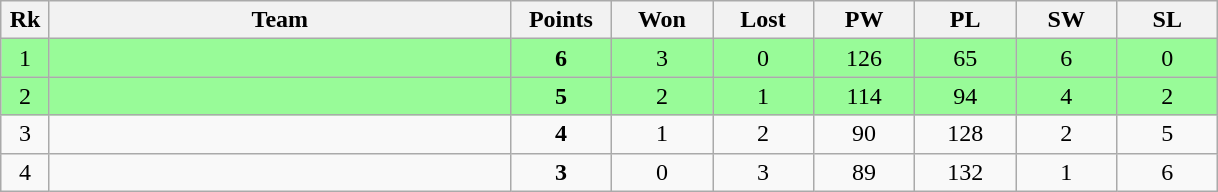<table class=wikitable style=text-align:center>
<tr>
<th width=25>Rk</th>
<th width=300>Team</th>
<th width=60>Points</th>
<th width=60>Won</th>
<th width=60>Lost</th>
<th width=60>PW</th>
<th width=60>PL</th>
<th width=60>SW</th>
<th width=60>SL</th>
</tr>
<tr bgcolor="#98fb98">
<td>1</td>
<td align=left></td>
<td><strong>6</strong></td>
<td>3</td>
<td>0</td>
<td>126</td>
<td>65</td>
<td>6</td>
<td>0</td>
</tr>
<tr bgcolor="#98fb98">
<td>2</td>
<td align=left></td>
<td><strong>5</strong></td>
<td>2</td>
<td>1</td>
<td>114</td>
<td>94</td>
<td>4</td>
<td>2</td>
</tr>
<tr>
<td>3</td>
<td align=left></td>
<td><strong>4</strong></td>
<td>1</td>
<td>2</td>
<td>90</td>
<td>128</td>
<td>2</td>
<td>5</td>
</tr>
<tr>
<td>4</td>
<td align=left></td>
<td><strong>3</strong></td>
<td>0</td>
<td>3</td>
<td>89</td>
<td>132</td>
<td>1</td>
<td>6</td>
</tr>
</table>
